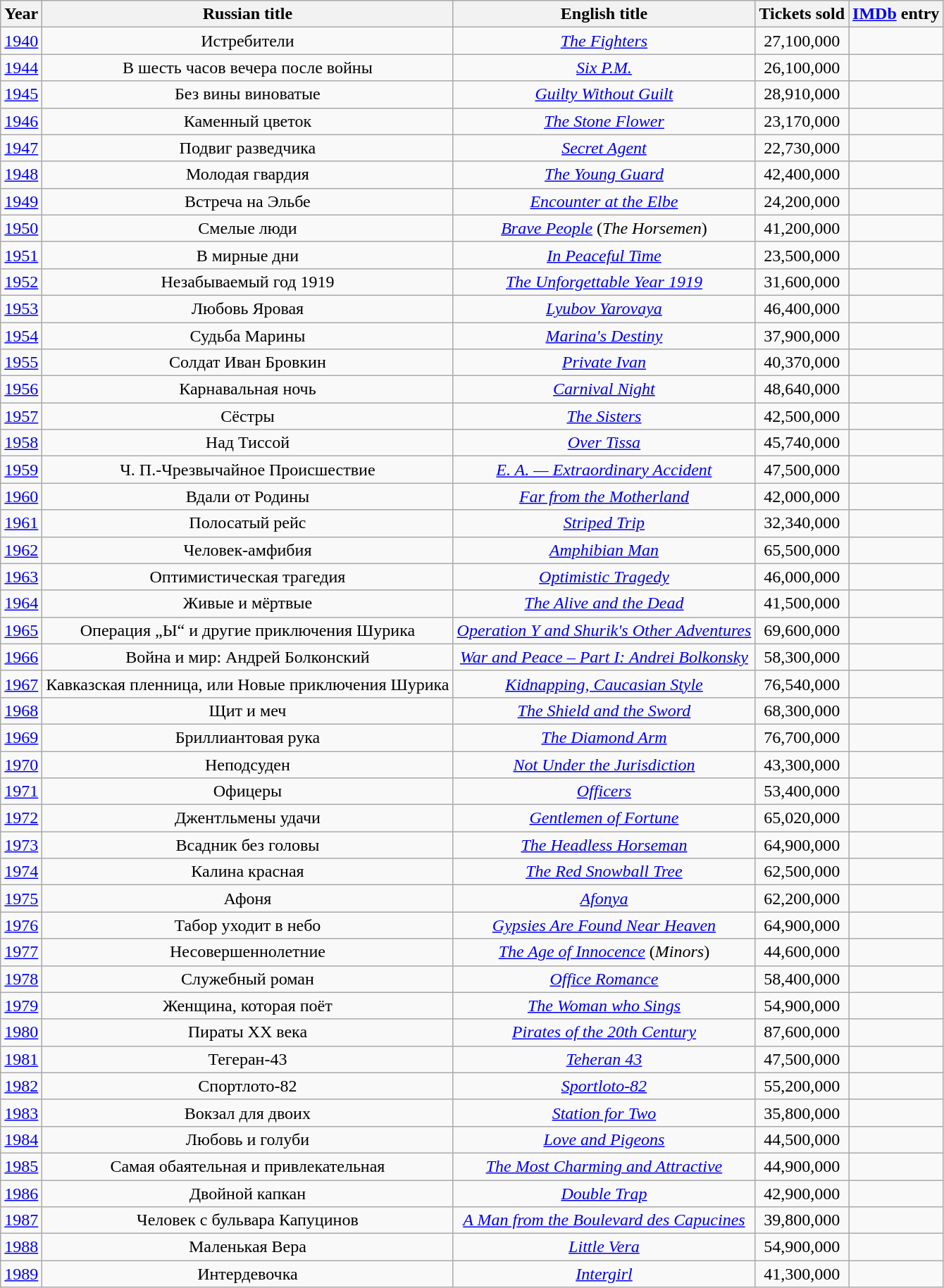<table class="wikitable sortable" style="text-align:center">
<tr>
<th>Year</th>
<th>Russian title</th>
<th>English title</th>
<th>Tickets sold</th>
<th><a href='#'>IMDb</a> entry</th>
</tr>
<tr>
<td><a href='#'>1940</a></td>
<td>Истребители</td>
<td><em><a href='#'>The Fighters</a></em></td>
<td>27,100,000</td>
<td></td>
</tr>
<tr>
<td><a href='#'>1944</a></td>
<td>В шесть часов вечера после войны</td>
<td><em><a href='#'>Six P.M.</a></em></td>
<td>26,100,000</td>
<td></td>
</tr>
<tr>
<td><a href='#'>1945</a></td>
<td>Без вины виноватые</td>
<td><em><a href='#'>Guilty Without Guilt</a></em></td>
<td>28,910,000</td>
<td></td>
</tr>
<tr>
<td><a href='#'>1946</a></td>
<td>Каменный цветок</td>
<td><em><a href='#'>The Stone Flower</a></em></td>
<td>23,170,000</td>
<td></td>
</tr>
<tr>
<td><a href='#'>1947</a></td>
<td>Подвиг разведчика</td>
<td><em><a href='#'>Secret Agent</a></em></td>
<td>22,730,000</td>
<td></td>
</tr>
<tr>
<td><a href='#'>1948</a></td>
<td>Молодая гвардия</td>
<td><em><a href='#'>The Young Guard</a></em></td>
<td>42,400,000</td>
<td></td>
</tr>
<tr>
<td><a href='#'>1949</a></td>
<td>Встреча на Эльбе</td>
<td><em><a href='#'>Encounter at the Elbe</a></em></td>
<td>24,200,000</td>
<td></td>
</tr>
<tr>
<td><a href='#'>1950</a></td>
<td>Смелые люди</td>
<td><em><a href='#'>Brave People</a></em> (<em>The Horsemen</em>)</td>
<td>41,200,000</td>
<td></td>
</tr>
<tr>
<td><a href='#'>1951</a></td>
<td>В мирные дни</td>
<td><em><a href='#'>In Peaceful Time</a></em></td>
<td>23,500,000</td>
<td></td>
</tr>
<tr>
<td><a href='#'>1952</a></td>
<td>Незабываемый год 1919</td>
<td><em><a href='#'>The Unforgettable Year 1919</a></em></td>
<td>31,600,000</td>
<td></td>
</tr>
<tr>
<td><a href='#'>1953</a></td>
<td>Любовь Яровая</td>
<td><em><a href='#'>Lyubov Yarovaya</a></em></td>
<td>46,400,000</td>
<td></td>
</tr>
<tr>
<td><a href='#'>1954</a></td>
<td>Судьба Марины</td>
<td><em><a href='#'>Marina's Destiny</a></em></td>
<td>37,900,000</td>
<td></td>
</tr>
<tr>
<td><a href='#'>1955</a></td>
<td>Солдат Иван Бровкин</td>
<td><em><a href='#'>Private Ivan</a></em></td>
<td>40,370,000</td>
<td></td>
</tr>
<tr>
<td><a href='#'>1956</a></td>
<td>Карнавальная ночь</td>
<td><em><a href='#'>Carnival Night</a></em></td>
<td>48,640,000</td>
<td></td>
</tr>
<tr>
<td><a href='#'>1957</a></td>
<td>Сёстры</td>
<td><em><a href='#'>The Sisters</a></em></td>
<td>42,500,000</td>
<td></td>
</tr>
<tr>
<td><a href='#'>1958</a></td>
<td>Над Тиссой</td>
<td><em><a href='#'>Over Tissa</a></em></td>
<td>45,740,000</td>
<td></td>
</tr>
<tr>
<td><a href='#'>1959</a></td>
<td>Ч. П.-Чрезвычайное Происшествие</td>
<td><em><a href='#'>E. A. — Extraordinary Accident</a></em></td>
<td>47,500,000</td>
<td></td>
</tr>
<tr>
<td><a href='#'>1960</a></td>
<td>Вдали от Родины</td>
<td><em><a href='#'>Far from the Motherland</a></em></td>
<td>42,000,000</td>
<td></td>
</tr>
<tr>
<td><a href='#'>1961</a></td>
<td>Полосатый рейс</td>
<td><em><a href='#'>Striped Trip</a></em></td>
<td>32,340,000</td>
<td></td>
</tr>
<tr>
<td><a href='#'>1962</a></td>
<td>Человек-амфибия</td>
<td><em><a href='#'>Amphibian Man</a></em></td>
<td>65,500,000</td>
<td></td>
</tr>
<tr>
<td><a href='#'>1963</a></td>
<td>Оптимистическая трагедия</td>
<td><em><a href='#'>Optimistic Tragedy</a></em></td>
<td>46,000,000</td>
<td></td>
</tr>
<tr>
<td><a href='#'>1964</a></td>
<td>Живые и мёртвые</td>
<td><em><a href='#'>The Alive and the Dead</a></em></td>
<td>41,500,000</td>
<td></td>
</tr>
<tr>
<td><a href='#'>1965</a></td>
<td>Операция „Ы“ и другие приключения Шурика</td>
<td><em><a href='#'>Operation Y and Shurik's Other Adventures</a> </em></td>
<td>69,600,000</td>
<td></td>
</tr>
<tr>
<td><a href='#'>1966</a></td>
<td>Война и мир: Андрей Болконский</td>
<td><em><a href='#'>War and Peace – Part I: Andrei Bolkonsky</a></em></td>
<td>58,300,000</td>
<td></td>
</tr>
<tr>
<td><a href='#'>1967</a></td>
<td>Кавказская пленница, или Новые приключения Шурика</td>
<td><em><a href='#'>Kidnapping, Caucasian Style</a></em></td>
<td>76,540,000</td>
<td></td>
</tr>
<tr>
<td><a href='#'>1968</a></td>
<td>Щит и меч</td>
<td><em><a href='#'>The Shield and the Sword</a></em></td>
<td>68,300,000</td>
<td></td>
</tr>
<tr>
<td><a href='#'>1969</a></td>
<td>Бриллиантовая рука</td>
<td><em><a href='#'>The Diamond Arm</a></em></td>
<td>76,700,000</td>
<td></td>
</tr>
<tr>
<td><a href='#'>1970</a></td>
<td>Неподсуден</td>
<td><em><a href='#'>Not Under the Jurisdiction</a></em></td>
<td>43,300,000</td>
<td></td>
</tr>
<tr>
<td><a href='#'>1971</a></td>
<td>Офицеры</td>
<td><em><a href='#'>Officers</a></em></td>
<td>53,400,000</td>
<td></td>
</tr>
<tr>
<td><a href='#'>1972</a></td>
<td>Джентльмены удачи</td>
<td><em><a href='#'>Gentlemen of Fortune</a></em></td>
<td>65,020,000</td>
<td></td>
</tr>
<tr>
<td><a href='#'>1973</a></td>
<td>Всадник без головы</td>
<td><em><a href='#'>The Headless Horseman</a></em></td>
<td>64,900,000</td>
<td></td>
</tr>
<tr>
<td><a href='#'>1974</a></td>
<td>Калина красная</td>
<td><em><a href='#'>The Red Snowball Tree</a></em></td>
<td>62,500,000</td>
<td></td>
</tr>
<tr>
<td><a href='#'>1975</a></td>
<td>Афоня</td>
<td><em><a href='#'>Afonya</a></em></td>
<td>62,200,000</td>
<td></td>
</tr>
<tr>
<td><a href='#'>1976</a></td>
<td>Табор уходит в небо</td>
<td><em><a href='#'>Gypsies Are Found Near Heaven</a></em></td>
<td>64,900,000</td>
<td></td>
</tr>
<tr>
<td><a href='#'>1977</a></td>
<td>Несовершеннолетние</td>
<td><em><a href='#'>The Age of Innocence</a></em> (<em>Minors</em>)</td>
<td>44,600,000</td>
<td></td>
</tr>
<tr>
<td><a href='#'>1978</a></td>
<td>Служебный роман</td>
<td><em><a href='#'>Office Romance</a></em></td>
<td>58,400,000</td>
<td></td>
</tr>
<tr>
<td><a href='#'>1979</a></td>
<td>Женщина, которая поёт</td>
<td><em><a href='#'>The Woman who Sings</a></em></td>
<td>54,900,000</td>
<td></td>
</tr>
<tr>
<td><a href='#'>1980</a></td>
<td>Пираты ХХ века</td>
<td><em><a href='#'>Pirates of the 20th Century</a></em></td>
<td>87,600,000</td>
<td></td>
</tr>
<tr>
<td><a href='#'>1981</a></td>
<td>Тегеран-43</td>
<td><em><a href='#'>Teheran 43</a></em></td>
<td>47,500,000</td>
<td></td>
</tr>
<tr>
<td><a href='#'>1982</a></td>
<td>Спортлото-82</td>
<td><em><a href='#'>Sportloto-82</a></em></td>
<td>55,200,000</td>
<td></td>
</tr>
<tr>
<td><a href='#'>1983</a></td>
<td>Вокзал для двоих</td>
<td><em><a href='#'>Station for Two</a></em></td>
<td>35,800,000</td>
<td></td>
</tr>
<tr>
<td><a href='#'>1984</a></td>
<td>Любовь и голуби</td>
<td><em><a href='#'>Love and Pigeons</a></em></td>
<td>44,500,000</td>
<td></td>
</tr>
<tr>
<td><a href='#'>1985</a></td>
<td>Самая обаятельная и привлекательная</td>
<td><em><a href='#'>The Most Charming and Attractive</a></em></td>
<td>44,900,000</td>
<td></td>
</tr>
<tr>
<td><a href='#'>1986</a></td>
<td>Двойной капкан</td>
<td><em><a href='#'>Double Trap</a></em></td>
<td>42,900,000</td>
<td></td>
</tr>
<tr>
<td><a href='#'>1987</a></td>
<td>Человек с бульвара Капуцинов</td>
<td><em><a href='#'>A Man from the Boulevard des Capucines</a></em></td>
<td>39,800,000</td>
<td></td>
</tr>
<tr>
<td><a href='#'>1988</a></td>
<td>Маленькая Вера</td>
<td><em><a href='#'>Little Vera</a></em></td>
<td>54,900,000</td>
<td></td>
</tr>
<tr>
<td><a href='#'>1989</a></td>
<td>Интердевочка</td>
<td><em><a href='#'>Intergirl</a></em></td>
<td>41,300,000</td>
<td></td>
</tr>
</table>
